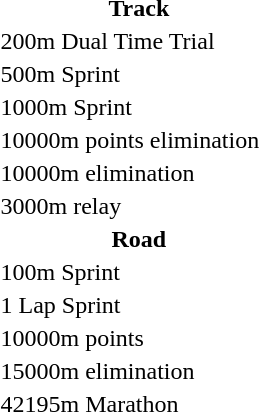<table>
<tr>
<th colspan=4>Track</th>
</tr>
<tr>
<td>200m Dual Time Trial</td>
<td></td>
<td></td>
<td></td>
</tr>
<tr>
<td>500m Sprint</td>
<td></td>
<td></td>
<td></td>
</tr>
<tr>
<td>1000m Sprint</td>
<td></td>
<td></td>
<td></td>
</tr>
<tr>
<td>10000m points elimination</td>
<td></td>
<td></td>
<td></td>
</tr>
<tr>
<td>10000m elimination</td>
<td></td>
<td></td>
<td></td>
</tr>
<tr>
<td>3000m relay</td>
<td></td>
<td></td>
<td></td>
</tr>
<tr>
<th colspan=4>Road</th>
</tr>
<tr>
<td>100m Sprint</td>
<td></td>
<td></td>
<td></td>
</tr>
<tr>
<td>1 Lap Sprint</td>
<td></td>
<td></td>
<td></td>
</tr>
<tr>
<td>10000m points</td>
<td></td>
<td></td>
<td></td>
</tr>
<tr>
<td>15000m elimination</td>
<td></td>
<td></td>
<td></td>
</tr>
<tr>
<td>42195m Marathon</td>
<td></td>
<td></td>
<td></td>
</tr>
</table>
